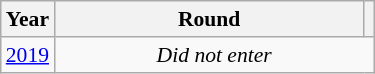<table class="wikitable" style="text-align: center; font-size:90%">
<tr>
<th>Year</th>
<th style="width:200px">Round</th>
<th></th>
</tr>
<tr>
<td><a href='#'>2019</a></td>
<td colspan="2"><em>Did not enter</em></td>
</tr>
</table>
